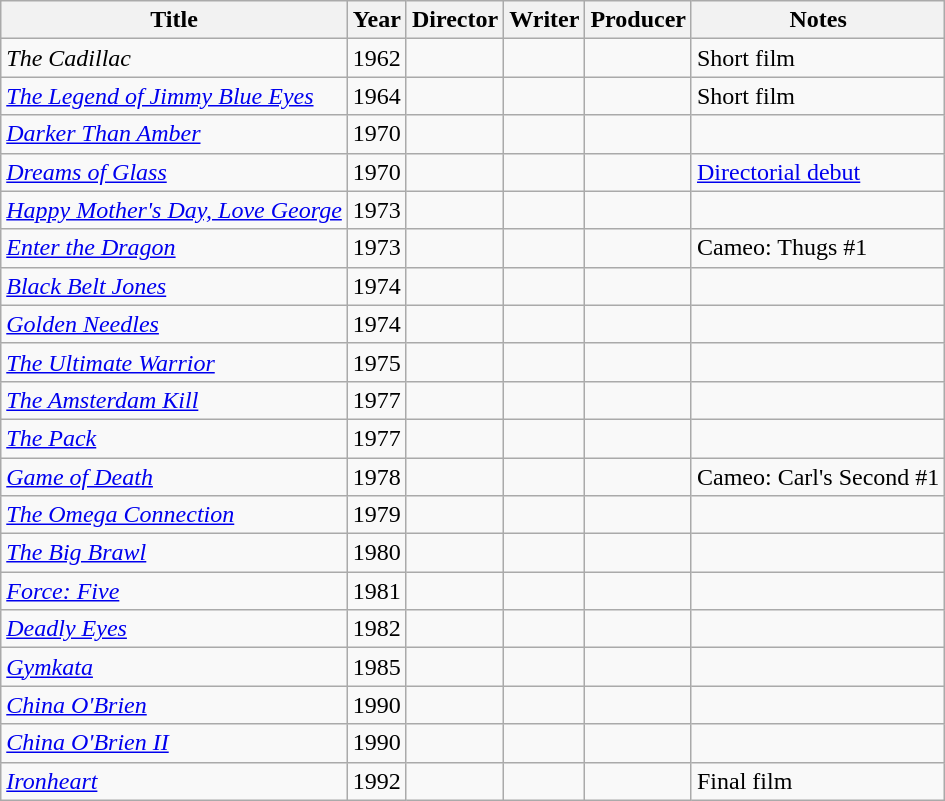<table class="wikitable sortable">
<tr>
<th>Title</th>
<th>Year</th>
<th>Director</th>
<th>Writer</th>
<th>Producer</th>
<th>Notes</th>
</tr>
<tr>
<td><em>The Cadillac</em></td>
<td>1962</td>
<td></td>
<td></td>
<td></td>
<td>Short film</td>
</tr>
<tr>
<td><em><a href='#'>The Legend of Jimmy Blue Eyes</a></em></td>
<td>1964</td>
<td></td>
<td></td>
<td></td>
<td>Short film</td>
</tr>
<tr>
<td><em><a href='#'>Darker Than Amber</a></em></td>
<td>1970</td>
<td></td>
<td></td>
<td></td>
<td></td>
</tr>
<tr>
<td><em><a href='#'>Dreams of Glass</a></em></td>
<td>1970</td>
<td></td>
<td></td>
<td></td>
<td><a href='#'>Directorial debut</a></td>
</tr>
<tr>
<td><em><a href='#'>Happy Mother's Day, Love George</a></em></td>
<td>1973</td>
<td></td>
<td></td>
<td></td>
<td></td>
</tr>
<tr>
<td><em><a href='#'>Enter the Dragon</a></em></td>
<td>1973</td>
<td></td>
<td></td>
<td></td>
<td>Cameo: Thugs #1</td>
</tr>
<tr>
<td><em><a href='#'>Black Belt Jones</a></em></td>
<td>1974</td>
<td></td>
<td></td>
<td></td>
<td></td>
</tr>
<tr>
<td><em><a href='#'>Golden Needles</a></em></td>
<td>1974</td>
<td></td>
<td></td>
<td></td>
<td></td>
</tr>
<tr>
<td><em><a href='#'>The Ultimate Warrior</a></em></td>
<td>1975</td>
<td></td>
<td></td>
<td></td>
<td></td>
</tr>
<tr>
<td><em><a href='#'>The Amsterdam Kill</a></em></td>
<td>1977</td>
<td></td>
<td></td>
<td></td>
<td></td>
</tr>
<tr>
<td><em><a href='#'>The Pack</a></em></td>
<td>1977</td>
<td></td>
<td></td>
<td></td>
<td></td>
</tr>
<tr>
<td><em><a href='#'>Game of Death</a></em></td>
<td>1978</td>
<td></td>
<td></td>
<td></td>
<td>Cameo: Carl's Second #1</td>
</tr>
<tr>
<td><em><a href='#'>The Omega Connection</a></em></td>
<td>1979</td>
<td></td>
<td></td>
<td></td>
<td></td>
</tr>
<tr>
<td><em><a href='#'>The Big Brawl</a></em></td>
<td>1980</td>
<td></td>
<td></td>
<td></td>
<td></td>
</tr>
<tr>
<td><em><a href='#'>Force: Five</a></em></td>
<td>1981</td>
<td></td>
<td></td>
<td></td>
<td></td>
</tr>
<tr>
<td><em><a href='#'>Deadly Eyes</a></em></td>
<td>1982</td>
<td></td>
<td></td>
<td></td>
<td></td>
</tr>
<tr>
<td><em><a href='#'>Gymkata</a></em></td>
<td>1985</td>
<td></td>
<td></td>
<td></td>
<td></td>
</tr>
<tr>
<td><em><a href='#'>China O'Brien</a></em></td>
<td>1990</td>
<td></td>
<td></td>
<td></td>
<td></td>
</tr>
<tr>
<td><em><a href='#'>China O'Brien II</a></em></td>
<td>1990</td>
<td></td>
<td></td>
<td></td>
<td></td>
</tr>
<tr>
<td><em><a href='#'>Ironheart</a></em></td>
<td>1992</td>
<td></td>
<td></td>
<td></td>
<td>Final film</td>
</tr>
</table>
